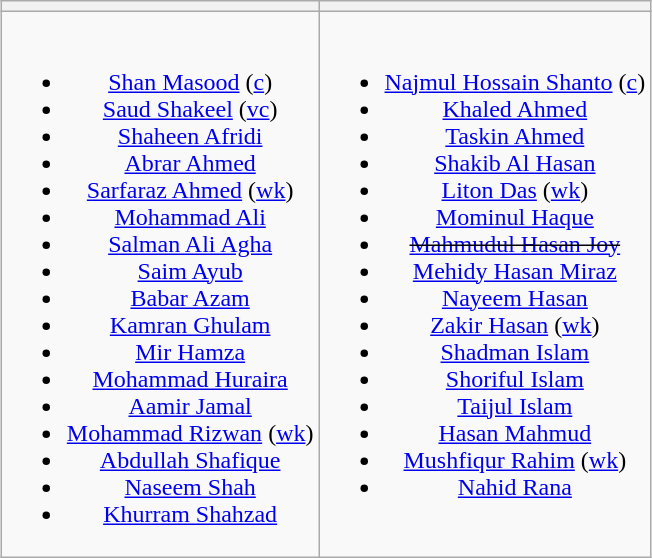<table class="wikitable" style="text-align:center;margin:auto">
<tr>
<th></th>
<th></th>
</tr>
<tr style="vertical-align:top">
<td><br><ul><li><a href='#'>Shan Masood</a> (<a href='#'>c</a>)</li><li><a href='#'>Saud Shakeel</a> (<a href='#'>vc</a>)</li><li><a href='#'>Shaheen Afridi</a></li><li><a href='#'>Abrar Ahmed</a></li><li><a href='#'>Sarfaraz Ahmed</a> (<a href='#'>wk</a>)</li><li><a href='#'>Mohammad Ali</a></li><li><a href='#'>Salman Ali Agha</a></li><li><a href='#'>Saim Ayub</a></li><li><a href='#'>Babar Azam</a></li><li><a href='#'>Kamran Ghulam</a></li><li><a href='#'>Mir Hamza</a></li><li><a href='#'>Mohammad Huraira</a></li><li><a href='#'>Aamir Jamal</a></li><li><a href='#'>Mohammad Rizwan</a> (<a href='#'>wk</a>)</li><li><a href='#'>Abdullah Shafique</a></li><li><a href='#'>Naseem Shah</a></li><li><a href='#'>Khurram Shahzad</a></li></ul></td>
<td><br><ul><li><a href='#'>Najmul Hossain Shanto</a> (<a href='#'>c</a>)</li><li><a href='#'>Khaled Ahmed</a></li><li><a href='#'>Taskin Ahmed</a></li><li><a href='#'>Shakib Al Hasan</a></li><li><a href='#'>Liton Das</a> (<a href='#'>wk</a>)</li><li><a href='#'>Mominul Haque</a></li><li><s><a href='#'>Mahmudul Hasan Joy</a></s></li><li><a href='#'>Mehidy Hasan Miraz</a></li><li><a href='#'>Nayeem Hasan</a></li><li><a href='#'>Zakir Hasan</a> (<a href='#'>wk</a>)</li><li><a href='#'>Shadman Islam</a></li><li><a href='#'>Shoriful Islam</a></li><li><a href='#'>Taijul Islam</a></li><li><a href='#'>Hasan Mahmud</a></li><li><a href='#'>Mushfiqur Rahim</a> (<a href='#'>wk</a>)</li><li><a href='#'>Nahid Rana</a></li></ul></td>
</tr>
</table>
